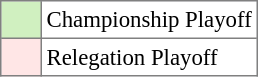<table bgcolor="#f7f8ff" cellpadding="3" cellspacing="0" border="1" style="font-size: 95%; border: gray solid 1px; border-collapse: collapse;text-align:center;">
<tr>
<td style="background: #D0F0C0;" width="20"></td>
<td bgcolor="#ffffff" align="left">Championship Playoff</td>
</tr>
<tr>
<td style="background: #FFE6E6;" width="20"></td>
<td bgcolor="#ffffff" align="left">Relegation Playoff</td>
</tr>
</table>
